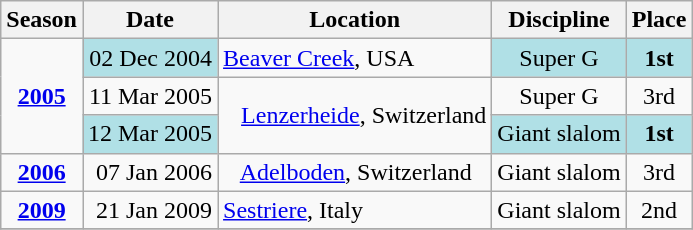<table class="wikitable">
<tr>
<th>Season</th>
<th>Date</th>
<th>Location</th>
<th>Discipline</th>
<th>Place</th>
</tr>
<tr>
<td rowspan="3" style="text-align:center;"><strong><a href='#'>2005</a></strong></td>
<td align=right bgcolor="#BOEOE6">02 Dec 2004</td>
<td> <a href='#'>Beaver Creek</a>, USA</td>
<td align=center bgcolor="#BOEOE6">Super G</td>
<td align=center bgcolor="#BOEOE6"><strong>1st</strong></td>
</tr>
<tr>
<td align=right>11 Mar 2005</td>
<td rowspan="2">   <a href='#'>Lenzerheide</a>, Switzerland</td>
<td align=center>Super G</td>
<td align=center>3rd</td>
</tr>
<tr>
<td bgcolor="#BOEOE6" align=right>12 Mar 2005</td>
<td bgcolor="#BOEOE6" align=center>Giant slalom</td>
<td bgcolor="#BOEOE6" align=center><strong>1st</strong></td>
</tr>
<tr>
<td rowspan="1" style="text-align:center;"><strong><a href='#'>2006</a></strong></td>
<td align=right>07 Jan 2006</td>
<td>   <a href='#'>Adelboden</a>, Switzerland</td>
<td>Giant slalom</td>
<td align=center>3rd</td>
</tr>
<tr>
<td rowspan="1" style="text-align:center;"><strong><a href='#'>2009</a></strong></td>
<td align=right>21 Jan 2009</td>
<td>  <a href='#'>Sestriere</a>, Italy</td>
<td align=center>Giant slalom</td>
<td align=center>2nd</td>
</tr>
<tr>
</tr>
</table>
